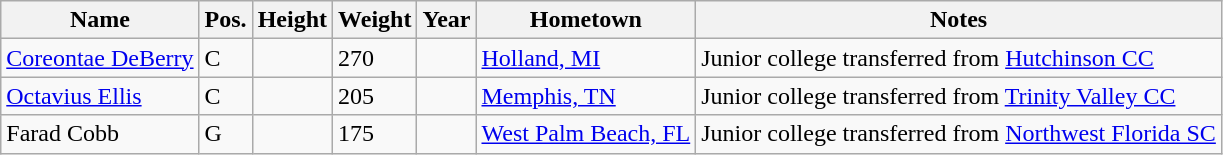<table class="wikitable sortable" border="1">
<tr>
<th>Name</th>
<th>Pos.</th>
<th>Height</th>
<th>Weight</th>
<th>Year</th>
<th>Hometown</th>
<th class="unsortable">Notes</th>
</tr>
<tr>
<td><a href='#'>Coreontae DeBerry</a></td>
<td>C</td>
<td></td>
<td>270</td>
<td></td>
<td><a href='#'>Holland, MI</a></td>
<td>Junior college transferred from <a href='#'>Hutchinson CC</a></td>
</tr>
<tr>
<td><a href='#'>Octavius Ellis</a></td>
<td>C</td>
<td></td>
<td>205</td>
<td></td>
<td><a href='#'>Memphis, TN</a></td>
<td>Junior college transferred from <a href='#'>Trinity Valley CC</a></td>
</tr>
<tr>
<td>Farad Cobb</td>
<td>G</td>
<td></td>
<td>175</td>
<td></td>
<td><a href='#'>West Palm Beach, FL</a></td>
<td>Junior college transferred from <a href='#'>Northwest Florida SC</a></td>
</tr>
</table>
